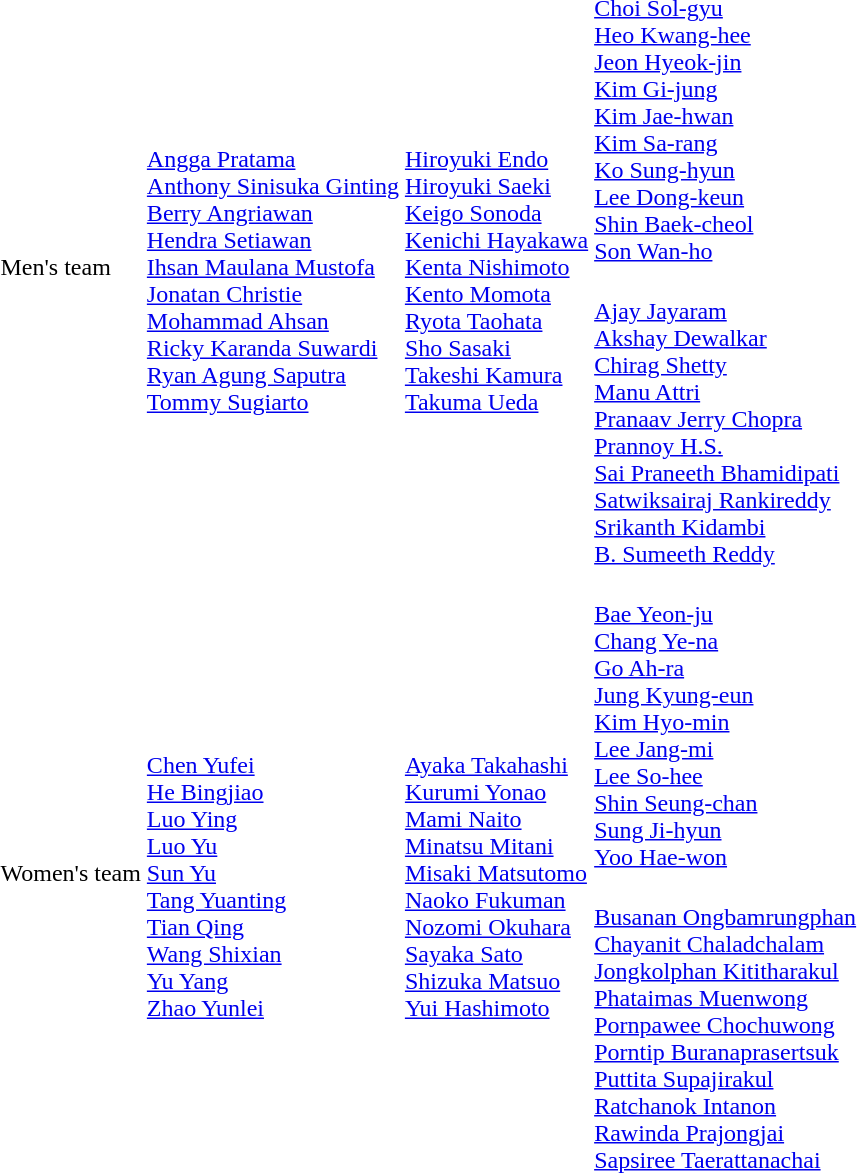<table>
<tr>
<td rowspan=2>Men's team</td>
<td rowspan=2 align="left"> <br><a href='#'>Angga Pratama</a><br><a href='#'>Anthony Sinisuka Ginting</a><br><a href='#'>Berry Angriawan</a><br><a href='#'>Hendra Setiawan</a><br><a href='#'>Ihsan Maulana Mustofa</a><br><a href='#'>Jonatan Christie</a><br><a href='#'>Mohammad Ahsan</a><br><a href='#'>Ricky Karanda Suwardi</a> <br><a href='#'>Ryan Agung Saputra</a><br><a href='#'>Tommy Sugiarto</a></td>
<td rowspan=2 align="left"> <br><a href='#'>Hiroyuki Endo</a><br><a href='#'>Hiroyuki Saeki</a><br><a href='#'>Keigo Sonoda</a><br><a href='#'>Kenichi Hayakawa</a><br><a href='#'>Kenta Nishimoto</a><br><a href='#'>Kento Momota</a> <br><a href='#'>Ryota Taohata</a><br><a href='#'>Sho Sasaki</a><br><a href='#'>Takeshi Kamura</a><br><a href='#'>Takuma Ueda</a></td>
<td align="left"> <br> <a href='#'>Choi Sol-gyu</a> <br> <a href='#'>Heo Kwang-hee</a> <br> <a href='#'>Jeon Hyeok-jin</a> <br> <a href='#'>Kim Gi-jung</a> <br> <a href='#'>Kim Jae-hwan</a> <br> <a href='#'>Kim Sa-rang</a> <br> <a href='#'>Ko Sung-hyun</a> <br> <a href='#'>Lee Dong-keun</a> <br> <a href='#'>Shin Baek-cheol</a> <br> <a href='#'>Son Wan-ho</a></td>
</tr>
<tr>
<td align="left"> <br><a href='#'>Ajay Jayaram</a> <br> <a href='#'>Akshay Dewalkar</a>  <br> <a href='#'>Chirag Shetty</a><br> <a href='#'>Manu Attri</a> <br> <a href='#'>Pranaav Jerry Chopra</a> <br> <a href='#'>Prannoy H.S.</a> <br> <a href='#'>Sai Praneeth Bhamidipati</a><br><a href='#'>Satwiksairaj Rankireddy</a> <br> <a href='#'>Srikanth Kidambi</a> <br> <a href='#'>B. Sumeeth Reddy</a></td>
</tr>
<tr>
<td rowspan=2>Women's team</td>
<td rowspan=2 align="left"> <br><a href='#'>Chen Yufei</a> <br> <a href='#'>He Bingjiao</a> <br> <a href='#'>Luo Ying</a> <br> <a href='#'>Luo Yu</a> <br> <a href='#'>Sun Yu</a> <br> <a href='#'>Tang Yuanting</a> <br> <a href='#'>Tian Qing</a> <br> <a href='#'>Wang Shixian</a> <br> <a href='#'>Yu Yang</a> <br> <a href='#'>Zhao Yunlei</a></td>
<td rowspan=2 align="left"> <br><a href='#'>Ayaka Takahashi</a><br><a href='#'>Kurumi Yonao</a><br><a href='#'>Mami Naito</a><br><a href='#'>Minatsu Mitani</a><br><a href='#'>Misaki Matsutomo</a><br><a href='#'>Naoko Fukuman</a><br><a href='#'>Nozomi Okuhara</a><br><a href='#'>Sayaka Sato</a><br><a href='#'>Shizuka Matsuo</a><br><a href='#'>Yui Hashimoto</a></td>
<td align="left"> <br> <a href='#'>Bae Yeon-ju</a><br><a href='#'>Chang Ye-na</a><br><a href='#'>Go Ah-ra</a><br><a href='#'>Jung Kyung-eun</a><br><a href='#'>Kim Hyo-min</a><br><a href='#'>Lee Jang-mi</a><br><a href='#'>Lee So-hee</a><br><a href='#'>Shin Seung-chan</a><br><a href='#'>Sung Ji-hyun</a><br><a href='#'>Yoo Hae-won</a></td>
</tr>
<tr>
<td align="left"> <br><a href='#'>Busanan Ongbamrungphan</a><br><a href='#'>Chayanit Chaladchalam</a><br><a href='#'>Jongkolphan Kititharakul</a><br><a href='#'>Phataimas Muenwong</a><br><a href='#'>Pornpawee Chochuwong</a><br><a href='#'>Porntip Buranaprasertsuk</a><br><a href='#'>Puttita Supajirakul</a><br><a href='#'>Ratchanok Intanon</a><br><a href='#'>Rawinda Prajongjai</a><br><a href='#'>Sapsiree Taerattanachai</a></td>
</tr>
</table>
